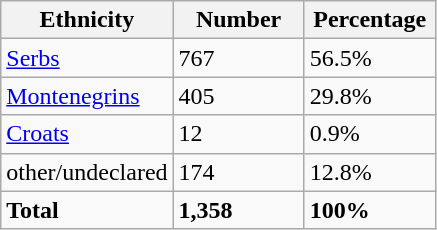<table class="wikitable">
<tr>
<th width="100px">Ethnicity</th>
<th width="80px">Number</th>
<th width="80px">Percentage</th>
</tr>
<tr>
<td><a href='#'>Serbs</a></td>
<td>767</td>
<td>56.5%</td>
</tr>
<tr>
<td><a href='#'>Montenegrins</a></td>
<td>405</td>
<td>29.8%</td>
</tr>
<tr>
<td><a href='#'>Croats</a></td>
<td>12</td>
<td>0.9%</td>
</tr>
<tr>
<td>other/undeclared</td>
<td>174</td>
<td>12.8%</td>
</tr>
<tr>
<td><strong>Total</strong></td>
<td><strong>1,358</strong></td>
<td><strong>100%</strong></td>
</tr>
</table>
